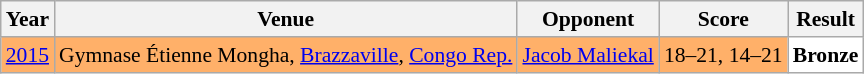<table class="sortable wikitable" style="font-size: 90%;">
<tr>
<th>Year</th>
<th>Venue</th>
<th>Opponent</th>
<th>Score</th>
<th>Result</th>
</tr>
<tr style="background:#FFB069">
<td align="center"><a href='#'>2015</a></td>
<td align="left">Gymnase Étienne Mongha, <a href='#'>Brazzaville</a>, <a href='#'>Congo Rep.</a></td>
<td align="left"> <a href='#'>Jacob Maliekal</a></td>
<td align="left">18–21, 14–21</td>
<td style="text-align:left; background:white"> <strong>Bronze</strong></td>
</tr>
</table>
